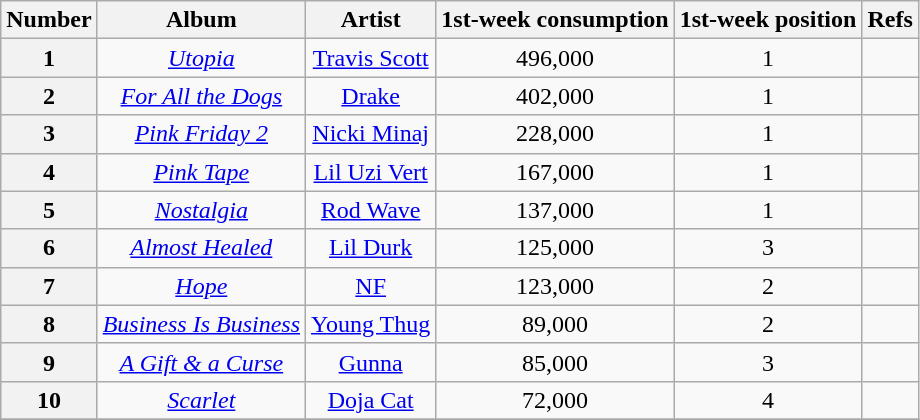<table class="wikitable sortable" style="text-align:center;">
<tr>
<th scope="col">Number</th>
<th scope="col">Album</th>
<th scope="col">Artist</th>
<th scope="col">1st-week consumption</th>
<th scope="col">1st-week position</th>
<th scope="col">Refs</th>
</tr>
<tr>
<th scope="row">1</th>
<td><em><a href='#'>Utopia</a></em></td>
<td><a href='#'>Travis Scott</a></td>
<td>496,000</td>
<td>1</td>
<td></td>
</tr>
<tr>
<th scope="row">2</th>
<td><em><a href='#'>For All the Dogs</a></em></td>
<td><a href='#'>Drake</a></td>
<td>402,000</td>
<td>1</td>
<td></td>
</tr>
<tr>
<th scope="row">3</th>
<td><em><a href='#'>Pink Friday 2</a></em></td>
<td><a href='#'>Nicki Minaj</a></td>
<td>228,000</td>
<td>1</td>
<td></td>
</tr>
<tr>
<th scope="row">4</th>
<td><em><a href='#'>Pink Tape</a></em></td>
<td><a href='#'>Lil Uzi Vert</a></td>
<td>167,000</td>
<td>1</td>
<td></td>
</tr>
<tr>
<th scope="row">5</th>
<td><em><a href='#'>Nostalgia</a></em></td>
<td><a href='#'>Rod Wave</a></td>
<td>137,000</td>
<td>1</td>
<td></td>
</tr>
<tr>
<th scope="row">6</th>
<td><em><a href='#'>Almost Healed</a></em></td>
<td><a href='#'>Lil Durk</a></td>
<td>125,000</td>
<td>3</td>
<td></td>
</tr>
<tr>
<th scope="row">7</th>
<td><em><a href='#'>Hope</a></em></td>
<td><a href='#'>NF</a></td>
<td>123,000</td>
<td>2</td>
<td></td>
</tr>
<tr>
<th scope="row">8</th>
<td><em><a href='#'>Business Is Business</a></em></td>
<td><a href='#'>Young Thug</a></td>
<td>89,000</td>
<td>2</td>
<td></td>
</tr>
<tr>
<th scope="row">9</th>
<td><em><a href='#'>A Gift & a Curse</a></em></td>
<td><a href='#'>Gunna</a></td>
<td>85,000</td>
<td>3</td>
<td></td>
</tr>
<tr>
<th scope="row">10</th>
<td><em><a href='#'>Scarlet</a></em></td>
<td><a href='#'>Doja Cat</a></td>
<td>72,000</td>
<td>4</td>
<td></td>
</tr>
<tr>
</tr>
</table>
